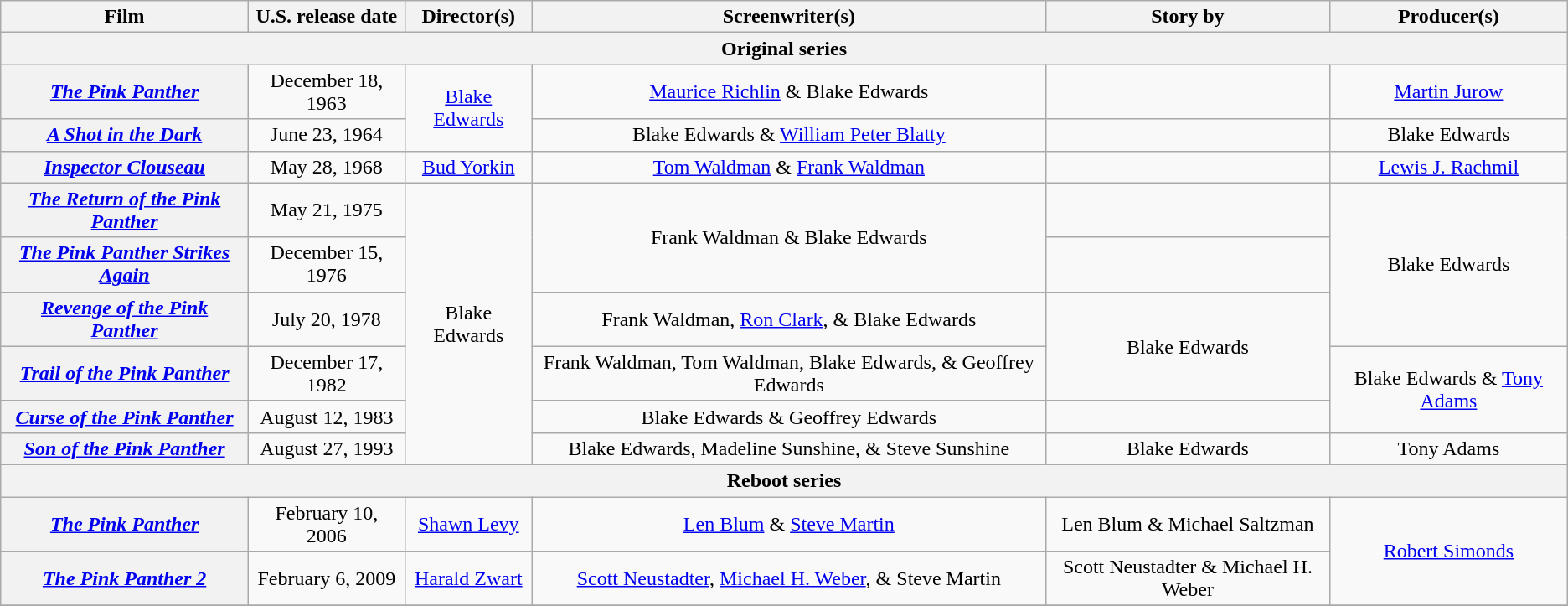<table class="wikitable plainrowheaders" style="text-align:center;">
<tr>
<th>Film</th>
<th>U.S. release date</th>
<th>Director(s)</th>
<th>Screenwriter(s)</th>
<th>Story by</th>
<th>Producer(s)</th>
</tr>
<tr>
<th colspan="6">Original series</th>
</tr>
<tr>
<th scope="row"><em><a href='#'>The Pink Panther</a></em></th>
<td>December 18, 1963</td>
<td rowspan="2"><a href='#'>Blake Edwards</a></td>
<td><a href='#'>Maurice Richlin</a> & Blake Edwards</td>
<td></td>
<td><a href='#'>Martin Jurow</a></td>
</tr>
<tr>
<th scope="row"><em><a href='#'>A Shot in the Dark</a></em></th>
<td>June 23, 1964</td>
<td>Blake Edwards & <a href='#'>William Peter Blatty</a></td>
<td></td>
<td>Blake Edwards</td>
</tr>
<tr>
<th scope="row"><em><a href='#'>Inspector Clouseau</a></em></th>
<td>May 28, 1968</td>
<td><a href='#'>Bud Yorkin</a></td>
<td><a href='#'>Tom Waldman</a> & <a href='#'>Frank Waldman</a></td>
<td></td>
<td><a href='#'>Lewis J. Rachmil</a></td>
</tr>
<tr>
<th scope="row"><em><a href='#'>The Return of the Pink Panther</a></em></th>
<td>May 21, 1975</td>
<td rowspan="6">Blake Edwards</td>
<td rowspan="2">Frank Waldman & Blake Edwards</td>
<td></td>
<td rowspan="3">Blake Edwards</td>
</tr>
<tr>
<th scope="row"><em><a href='#'>The Pink Panther Strikes Again</a></em></th>
<td>December 15, 1976</td>
<td></td>
</tr>
<tr>
<th scope="row"><em><a href='#'>Revenge of the Pink Panther</a></em></th>
<td>July 20, 1978</td>
<td>Frank Waldman, <a href='#'>Ron Clark</a>, & Blake Edwards</td>
<td rowspan="2">Blake Edwards</td>
</tr>
<tr>
<th scope="row"><em><a href='#'>Trail of the Pink Panther</a></em></th>
<td>December 17, 1982</td>
<td>Frank Waldman, Tom Waldman, Blake Edwards, & Geoffrey Edwards</td>
<td rowspan="2">Blake Edwards & <a href='#'>Tony Adams</a></td>
</tr>
<tr>
<th scope="row"><em><a href='#'>Curse of the Pink Panther</a></em></th>
<td>August 12, 1983</td>
<td>Blake Edwards & Geoffrey Edwards</td>
<td></td>
</tr>
<tr>
<th scope="row"><em><a href='#'>Son of the Pink Panther</a></em></th>
<td>August 27, 1993</td>
<td>Blake Edwards, Madeline Sunshine, & Steve Sunshine</td>
<td>Blake Edwards</td>
<td>Tony Adams</td>
</tr>
<tr>
<th colspan="6">Reboot series</th>
</tr>
<tr>
<th scope="row"><em><a href='#'>The Pink Panther</a></em></th>
<td>February 10, 2006</td>
<td><a href='#'>Shawn Levy</a></td>
<td><a href='#'>Len Blum</a> & <a href='#'>Steve Martin</a></td>
<td>Len Blum & Michael Saltzman</td>
<td rowspan="2"><a href='#'>Robert Simonds</a></td>
</tr>
<tr>
<th scope="row"><em><a href='#'>The Pink Panther 2</a></em></th>
<td>February 6, 2009</td>
<td><a href='#'>Harald Zwart</a></td>
<td><a href='#'>Scott Neustadter</a>, <a href='#'>Michael H. Weber</a>, & Steve Martin</td>
<td>Scott Neustadter & Michael H. Weber</td>
</tr>
<tr>
</tr>
</table>
